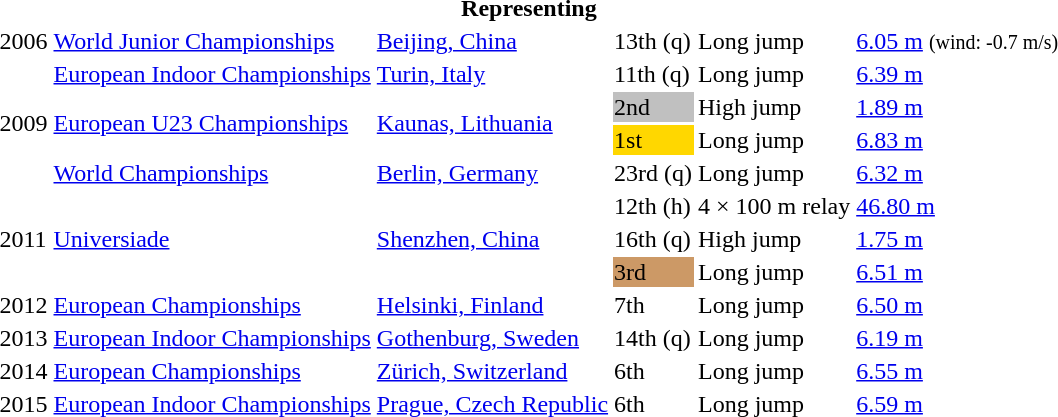<table>
<tr>
<th colspan="6">Representing </th>
</tr>
<tr>
<td>2006</td>
<td><a href='#'>World Junior Championships</a></td>
<td><a href='#'>Beijing, China</a></td>
<td>13th (q)</td>
<td>Long jump</td>
<td><a href='#'>6.05 m</a>  <small>(wind: -0.7 m/s)</small></td>
</tr>
<tr>
<td rowspan=4>2009</td>
<td><a href='#'>European Indoor Championships</a></td>
<td><a href='#'>Turin, Italy</a></td>
<td>11th (q)</td>
<td>Long jump</td>
<td><a href='#'>6.39 m</a></td>
</tr>
<tr>
<td rowspan=2><a href='#'>European U23 Championships</a></td>
<td rowspan=2><a href='#'>Kaunas, Lithuania</a></td>
<td bgcolor=silver>2nd</td>
<td>High jump</td>
<td><a href='#'>1.89 m</a></td>
</tr>
<tr>
<td bgcolor=gold>1st</td>
<td>Long jump</td>
<td><a href='#'>6.83 m</a></td>
</tr>
<tr>
<td><a href='#'>World Championships</a></td>
<td><a href='#'>Berlin, Germany</a></td>
<td>23rd (q)</td>
<td>Long jump</td>
<td><a href='#'>6.32 m</a></td>
</tr>
<tr>
<td rowspan=3>2011</td>
<td rowspan=3><a href='#'>Universiade</a></td>
<td rowspan=3><a href='#'>Shenzhen, China</a></td>
<td>12th (h)</td>
<td>4 × 100 m relay</td>
<td><a href='#'>46.80 m</a></td>
</tr>
<tr>
<td>16th (q)</td>
<td>High jump</td>
<td><a href='#'>1.75 m</a></td>
</tr>
<tr>
<td bgcolor=cc9966>3rd</td>
<td>Long jump</td>
<td><a href='#'>6.51 m</a></td>
</tr>
<tr>
<td>2012</td>
<td><a href='#'>European Championships</a></td>
<td><a href='#'>Helsinki, Finland</a></td>
<td>7th</td>
<td>Long jump</td>
<td><a href='#'>6.50 m</a></td>
</tr>
<tr>
<td>2013</td>
<td><a href='#'>European Indoor Championships</a></td>
<td><a href='#'>Gothenburg, Sweden</a></td>
<td>14th (q)</td>
<td>Long jump</td>
<td><a href='#'>6.19 m</a></td>
</tr>
<tr>
<td>2014</td>
<td><a href='#'>European Championships</a></td>
<td><a href='#'>Zürich, Switzerland</a></td>
<td>6th</td>
<td>Long jump</td>
<td><a href='#'>6.55 m</a></td>
</tr>
<tr>
<td>2015</td>
<td><a href='#'>European Indoor Championships</a></td>
<td><a href='#'>Prague, Czech Republic</a></td>
<td>6th</td>
<td>Long jump</td>
<td><a href='#'>6.59 m</a></td>
</tr>
</table>
